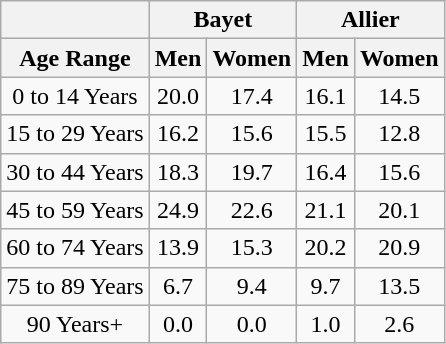<table class="wikitable" style="text-align:center;">
<tr>
<th></th>
<th colspan=2><strong>Bayet</strong></th>
<th colspan=2><strong>Allier</strong></th>
</tr>
<tr>
<th><strong>Age Range</strong></th>
<th><strong>Men</strong></th>
<th><strong>Women</strong></th>
<th><strong>Men</strong></th>
<th><strong>Women</strong></th>
</tr>
<tr>
<td>0 to 14 Years</td>
<td>20.0</td>
<td>17.4</td>
<td>16.1</td>
<td>14.5</td>
</tr>
<tr>
<td>15 to 29 Years</td>
<td>16.2</td>
<td>15.6</td>
<td>15.5</td>
<td>12.8</td>
</tr>
<tr>
<td>30 to 44 Years</td>
<td>18.3</td>
<td>19.7</td>
<td>16.4</td>
<td>15.6</td>
</tr>
<tr>
<td>45 to 59 Years</td>
<td>24.9</td>
<td>22.6</td>
<td>21.1</td>
<td>20.1</td>
</tr>
<tr>
<td>60 to 74 Years</td>
<td>13.9</td>
<td>15.3</td>
<td>20.2</td>
<td>20.9</td>
</tr>
<tr>
<td>75 to 89 Years</td>
<td>6.7</td>
<td>9.4</td>
<td>9.7</td>
<td>13.5</td>
</tr>
<tr>
<td>90 Years+</td>
<td>0.0</td>
<td>0.0</td>
<td>1.0</td>
<td>2.6</td>
</tr>
</table>
